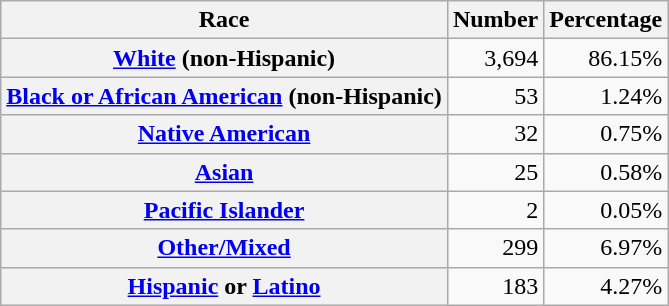<table class="wikitable" style="text-align:right">
<tr>
<th scope="col">Race</th>
<th scope="col">Number</th>
<th scope="col">Percentage</th>
</tr>
<tr>
<th scope="row"><a href='#'>White</a> (non-Hispanic)</th>
<td>3,694</td>
<td>86.15%</td>
</tr>
<tr>
<th scope="row"><a href='#'>Black or African American</a> (non-Hispanic)</th>
<td>53</td>
<td>1.24%</td>
</tr>
<tr>
<th scope="row"><a href='#'>Native American</a></th>
<td>32</td>
<td>0.75%</td>
</tr>
<tr>
<th scope="row"><a href='#'>Asian</a></th>
<td>25</td>
<td>0.58%</td>
</tr>
<tr>
<th scope="row"><a href='#'>Pacific Islander</a></th>
<td>2</td>
<td>0.05%</td>
</tr>
<tr>
<th scope="row"><a href='#'>Other/Mixed</a></th>
<td>299</td>
<td>6.97%</td>
</tr>
<tr>
<th scope="row"><a href='#'>Hispanic</a> or <a href='#'>Latino</a></th>
<td>183</td>
<td>4.27%</td>
</tr>
</table>
